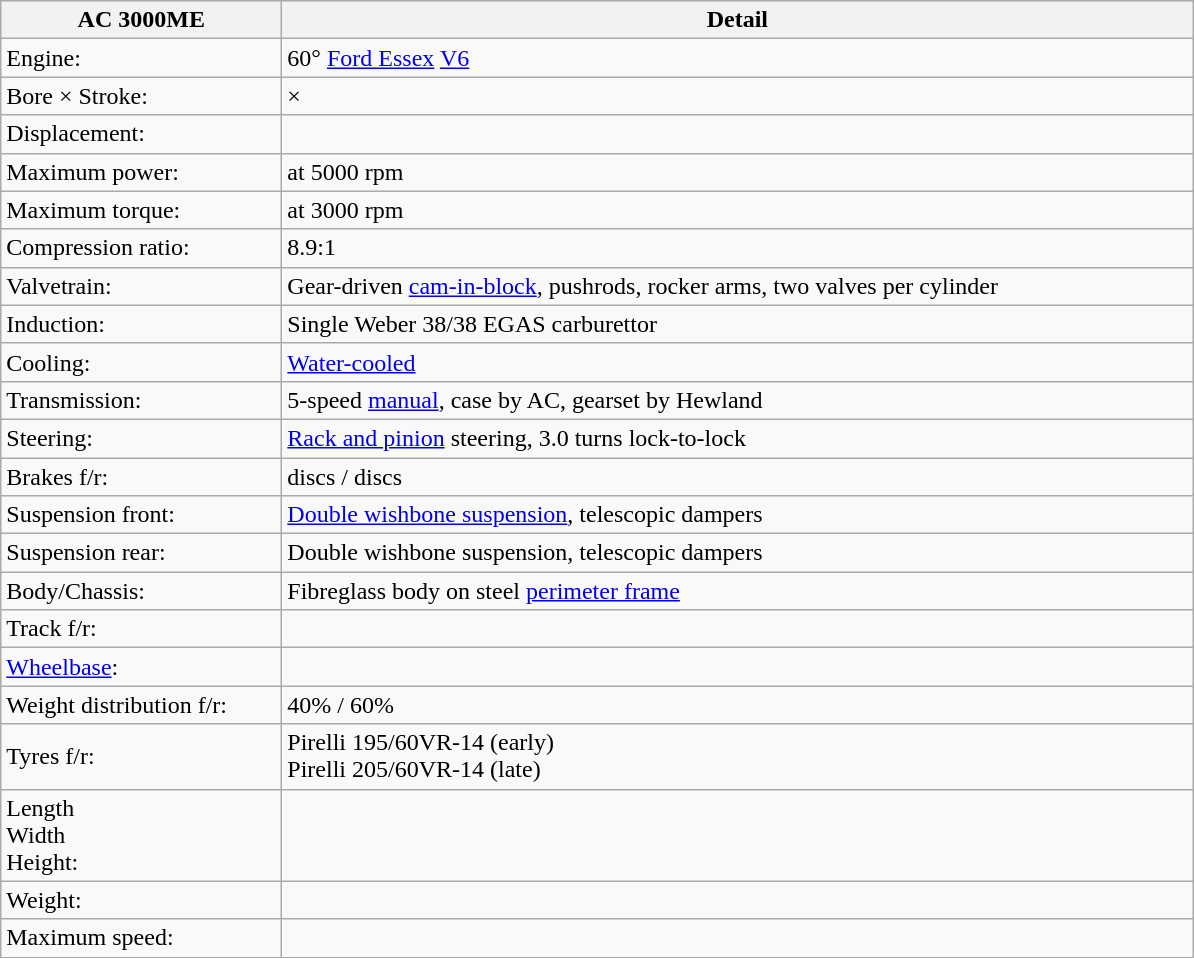<table class="wikitable defaultcenter col1left">
<tr>
<th width="180">AC 3000ME</th>
<th width="600">Detail</th>
</tr>
<tr>
<td>Engine:</td>
<td>60° <a href='#'>Ford Essex</a> <a href='#'>V6</a></td>
</tr>
<tr>
<td>Bore × Stroke:</td>
<td> × </td>
</tr>
<tr>
<td>Displacement:</td>
<td></td>
</tr>
<tr>
<td>Maximum power:</td>
<td> at 5000 rpm</td>
</tr>
<tr>
<td>Maximum torque:</td>
<td> at 3000 rpm</td>
</tr>
<tr>
<td>Compression ratio:</td>
<td>8.9:1</td>
</tr>
<tr>
<td>Valvetrain: </td>
<td>Gear-driven <a href='#'>cam-in-block</a>, pushrods, rocker arms, two valves per cylinder</td>
</tr>
<tr>
<td>Induction: </td>
<td>Single Weber 38/38 EGAS carburettor</td>
</tr>
<tr>
<td>Cooling: </td>
<td><a href='#'>Water-cooled</a></td>
</tr>
<tr>
<td>Transmission: </td>
<td>5-speed <a href='#'>manual</a>, case by AC, gearset by Hewland</td>
</tr>
<tr>
<td>Steering: </td>
<td><a href='#'>Rack and pinion</a> steering, 3.0 turns lock-to-lock</td>
</tr>
<tr>
<td>Brakes f/r:</td>
<td> discs /  discs</td>
</tr>
<tr>
<td>Suspension front:</td>
<td><a href='#'>Double wishbone suspension</a>, telescopic dampers</td>
</tr>
<tr>
<td>Suspension rear:</td>
<td>Double wishbone suspension, telescopic dampers</td>
</tr>
<tr>
<td>Body/Chassis:</td>
<td>Fibreglass body on steel <a href='#'>perimeter frame</a></td>
</tr>
<tr>
<td>Track f/r:</td>
<td></td>
</tr>
<tr>
<td><a href='#'>Wheelbase</a>:</td>
<td></td>
</tr>
<tr>
<td>Weight distribution f/r:</td>
<td>40% / 60%</td>
</tr>
<tr>
<td>Tyres f/r:</td>
<td>Pirelli 195/60VR-14 (early)<br>Pirelli 205/60VR-14 (late)</td>
</tr>
<tr>
<td>Length<br>Width<br>Height:</td>
<td><br><br></td>
</tr>
<tr>
<td>Weight:</td>
<td></td>
</tr>
<tr>
<td>Maximum speed:</td>
<td></td>
</tr>
</table>
